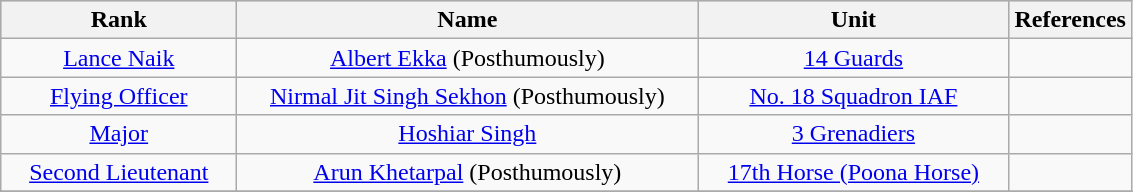<table class="wikitable sortable" style="text-align:center">
<tr style="background:#cccccc">
<th scope="col" style="width: 150px;">Rank</th>
<th scope="col" style="width: 300px;">Name</th>
<th scope="col" style="width: 200px;">Unit</th>
<th scope="col" style="width: 10px;">References</th>
</tr>
<tr>
<td><a href='#'>Lance Naik</a></td>
<td><a href='#'>Albert Ekka</a> (Posthumously)</td>
<td><a href='#'>14 Guards</a></td>
<td></td>
</tr>
<tr>
<td><a href='#'>Flying Officer</a></td>
<td><a href='#'>Nirmal Jit Singh Sekhon</a> (Posthumously)</td>
<td><a href='#'>No. 18 Squadron IAF</a></td>
<td></td>
</tr>
<tr>
<td><a href='#'>Major</a></td>
<td><a href='#'>Hoshiar Singh</a></td>
<td><a href='#'>3 Grenadiers</a></td>
<td></td>
</tr>
<tr>
<td><a href='#'>Second Lieutenant</a></td>
<td><a href='#'>Arun Khetarpal</a> (Posthumously)</td>
<td><a href='#'>17th Horse (Poona Horse)</a></td>
<td></td>
</tr>
<tr>
</tr>
</table>
